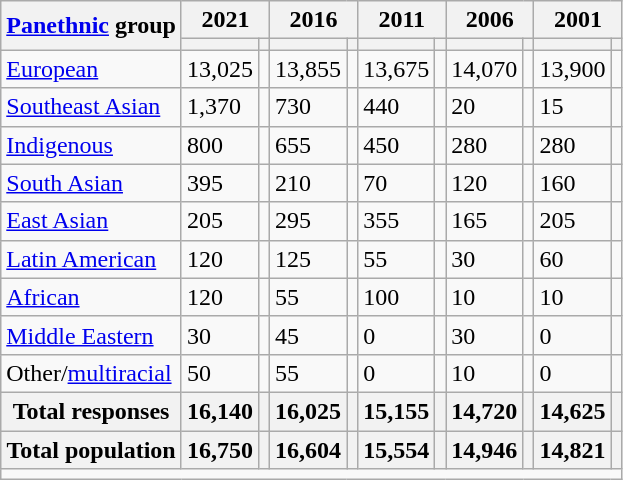<table class="wikitable collapsible sortable">
<tr>
<th rowspan="2"><a href='#'>Panethnic</a> group</th>
<th colspan="2">2021</th>
<th colspan="2">2016</th>
<th colspan="2">2011</th>
<th colspan="2">2006</th>
<th colspan="2">2001</th>
</tr>
<tr>
<th><a href='#'></a></th>
<th></th>
<th></th>
<th></th>
<th></th>
<th></th>
<th></th>
<th></th>
<th></th>
<th></th>
</tr>
<tr>
<td><a href='#'>European</a></td>
<td>13,025</td>
<td></td>
<td>13,855</td>
<td></td>
<td>13,675</td>
<td></td>
<td>14,070</td>
<td></td>
<td>13,900</td>
<td></td>
</tr>
<tr>
<td><a href='#'>Southeast Asian</a></td>
<td>1,370</td>
<td></td>
<td>730</td>
<td></td>
<td>440</td>
<td></td>
<td>20</td>
<td></td>
<td>15</td>
<td></td>
</tr>
<tr>
<td><a href='#'>Indigenous</a></td>
<td>800</td>
<td></td>
<td>655</td>
<td></td>
<td>450</td>
<td></td>
<td>280</td>
<td></td>
<td>280</td>
<td></td>
</tr>
<tr>
<td><a href='#'>South Asian</a></td>
<td>395</td>
<td></td>
<td>210</td>
<td></td>
<td>70</td>
<td></td>
<td>120</td>
<td></td>
<td>160</td>
<td></td>
</tr>
<tr>
<td><a href='#'>East Asian</a></td>
<td>205</td>
<td></td>
<td>295</td>
<td></td>
<td>355</td>
<td></td>
<td>165</td>
<td></td>
<td>205</td>
<td></td>
</tr>
<tr>
<td><a href='#'>Latin American</a></td>
<td>120</td>
<td></td>
<td>125</td>
<td></td>
<td>55</td>
<td></td>
<td>30</td>
<td></td>
<td>60</td>
<td></td>
</tr>
<tr>
<td><a href='#'>African</a></td>
<td>120</td>
<td></td>
<td>55</td>
<td></td>
<td>100</td>
<td></td>
<td>10</td>
<td></td>
<td>10</td>
<td></td>
</tr>
<tr>
<td><a href='#'>Middle Eastern</a></td>
<td>30</td>
<td></td>
<td>45</td>
<td></td>
<td>0</td>
<td></td>
<td>30</td>
<td></td>
<td>0</td>
<td></td>
</tr>
<tr>
<td>Other/<a href='#'>multiracial</a></td>
<td>50</td>
<td></td>
<td>55</td>
<td></td>
<td>0</td>
<td></td>
<td>10</td>
<td></td>
<td>0</td>
<td></td>
</tr>
<tr>
<th>Total responses</th>
<th>16,140</th>
<th></th>
<th>16,025</th>
<th></th>
<th>15,155</th>
<th></th>
<th>14,720</th>
<th></th>
<th>14,625</th>
<th></th>
</tr>
<tr class="sortbottom">
<th>Total population</th>
<th>16,750</th>
<th></th>
<th>16,604</th>
<th></th>
<th>15,554</th>
<th></th>
<th>14,946</th>
<th></th>
<th>14,821</th>
<th></th>
</tr>
<tr class="sortbottom">
<td colspan="11"></td>
</tr>
</table>
